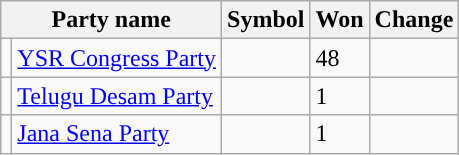<table CLASS="sortable wikitable">
<tr>
<th colspan=2>Party name</th>
<th>Symbol</th>
<th>Won</th>
<th>Change</th>
</tr>
<tr>
<td></td>
<td><a href='#'>YSR Congress Party</a></td>
<td></td>
<td>48</td>
<td></td>
</tr>
<tr>
<td></td>
<td><a href='#'>Telugu Desam Party</a></td>
<td></td>
<td>1</td>
<td></td>
</tr>
<tr>
<td></td>
<td><a href='#'>Jana Sena Party</a></td>
<td></td>
<td>1</td>
<td></td>
</tr>
</table>
